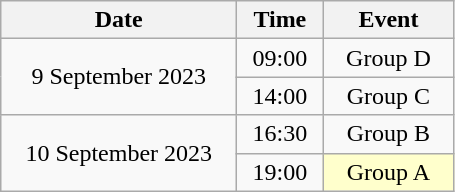<table class = "wikitable" style="text-align:center;">
<tr>
<th width=150>Date</th>
<th width=50>Time</th>
<th width=80>Event</th>
</tr>
<tr>
<td rowspan=2>9 September 2023</td>
<td>09:00</td>
<td>Group D</td>
</tr>
<tr>
<td>14:00</td>
<td>Group C</td>
</tr>
<tr>
<td rowspan=2>10 September 2023</td>
<td>16:30</td>
<td>Group B</td>
</tr>
<tr>
<td>19:00</td>
<td bgcolor=ffffcc>Group A</td>
</tr>
</table>
